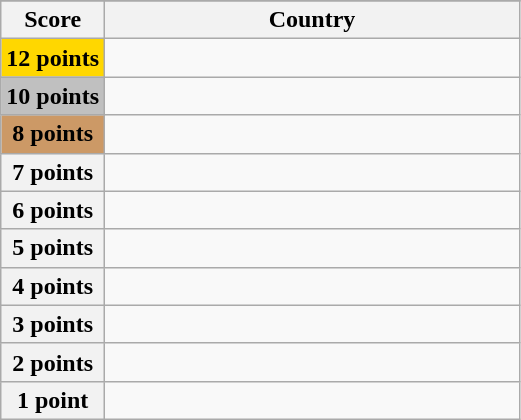<table class="wikitable">
<tr>
</tr>
<tr>
<th scope="col" width="20%">Score</th>
<th scope="col">Country</th>
</tr>
<tr>
<th scope="row" style="background:gold">12 points</th>
<td></td>
</tr>
<tr>
<th scope="row" style="background:silver">10 points</th>
<td></td>
</tr>
<tr>
<th scope="row" style="background:#CC9966">8 points</th>
<td></td>
</tr>
<tr>
<th scope="row">7 points</th>
<td></td>
</tr>
<tr>
<th scope="row">6 points</th>
<td></td>
</tr>
<tr>
<th scope="row">5 points</th>
<td></td>
</tr>
<tr>
<th scope="row">4 points</th>
<td></td>
</tr>
<tr>
<th scope="row">3 points</th>
<td></td>
</tr>
<tr>
<th scope="row">2 points</th>
<td></td>
</tr>
<tr>
<th scope="row">1 point</th>
<td></td>
</tr>
</table>
